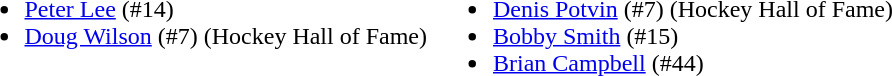<table>
<tr ---->
<td VALIGN="TOP"><br><ul><li><a href='#'>Peter Lee</a> (#14)</li><li><a href='#'>Doug Wilson</a> (#7) (Hockey Hall of Fame)</li></ul></td>
<td VALIGN="TOP"><br><ul><li><a href='#'>Denis Potvin</a> (#7) (Hockey Hall of Fame)</li><li><a href='#'>Bobby Smith</a> (#15)</li><li><a href='#'>Brian Campbell</a> (#44)</li></ul></td>
</tr>
</table>
